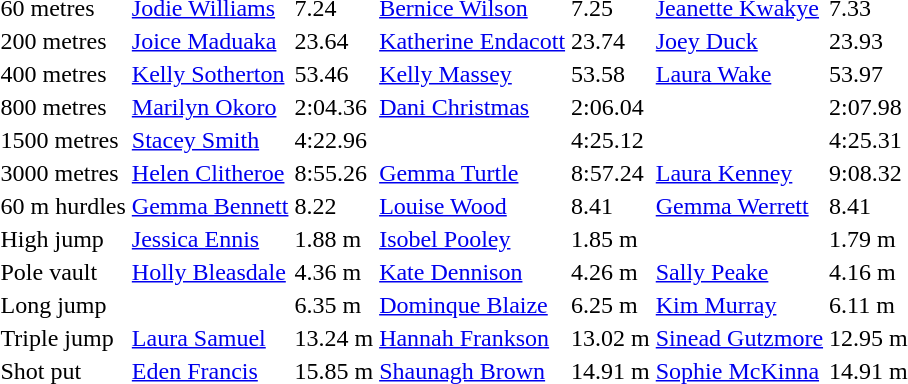<table>
<tr>
<td>60 metres</td>
<td><a href='#'>Jodie Williams</a></td>
<td>7.24 </td>
<td><a href='#'>Bernice Wilson</a></td>
<td>7.25 </td>
<td><a href='#'>Jeanette Kwakye</a></td>
<td>7.33</td>
</tr>
<tr>
<td>200 metres</td>
<td><a href='#'>Joice Maduaka</a></td>
<td>23.64</td>
<td><a href='#'>Katherine Endacott</a></td>
<td>23.74</td>
<td><a href='#'>Joey Duck</a></td>
<td>23.93</td>
</tr>
<tr>
<td>400 metres</td>
<td><a href='#'>Kelly Sotherton</a></td>
<td>53.46</td>
<td><a href='#'>Kelly Massey</a></td>
<td>53.58 </td>
<td><a href='#'>Laura Wake</a></td>
<td>53.97 </td>
</tr>
<tr>
<td>800 metres</td>
<td><a href='#'>Marilyn Okoro</a></td>
<td>2:04.36</td>
<td><a href='#'>Dani Christmas</a></td>
<td>2:06.04</td>
<td></td>
<td>2:07.98</td>
</tr>
<tr>
<td>1500 metres</td>
<td><a href='#'>Stacey Smith</a></td>
<td>4:22.96 </td>
<td></td>
<td>4:25.12</td>
<td></td>
<td>4:25.31 </td>
</tr>
<tr>
<td>3000 metres</td>
<td><a href='#'>Helen Clitheroe</a></td>
<td>8:55.26</td>
<td><a href='#'>Gemma Turtle</a></td>
<td>8:57.24 </td>
<td><a href='#'>Laura Kenney</a></td>
<td>9:08.32</td>
</tr>
<tr>
<td>60 m hurdles</td>
<td><a href='#'>Gemma Bennett</a></td>
<td>8.22</td>
<td><a href='#'>Louise Wood</a></td>
<td>8.41</td>
<td><a href='#'>Gemma Werrett</a></td>
<td>8.41</td>
</tr>
<tr>
<td>High jump</td>
<td><a href='#'>Jessica Ennis</a></td>
<td>1.88 m</td>
<td><a href='#'>Isobel Pooley</a></td>
<td>1.85 m </td>
<td></td>
<td>1.79 m </td>
</tr>
<tr>
<td>Pole vault</td>
<td><a href='#'>Holly Bleasdale</a></td>
<td>4.36 m</td>
<td><a href='#'>Kate Dennison</a></td>
<td>4.26 m</td>
<td><a href='#'>Sally Peake</a></td>
<td>4.16 m </td>
</tr>
<tr>
<td>Long jump</td>
<td></td>
<td>6.35 m</td>
<td><a href='#'>Dominque Blaize</a></td>
<td>6.25 m</td>
<td><a href='#'>Kim Murray</a></td>
<td>6.11 m </td>
</tr>
<tr>
<td>Triple jump</td>
<td><a href='#'>Laura Samuel</a></td>
<td>13.24 m </td>
<td><a href='#'>Hannah Frankson</a></td>
<td>13.02 m </td>
<td><a href='#'>Sinead Gutzmore</a></td>
<td>12.95 m </td>
</tr>
<tr>
<td>Shot put</td>
<td><a href='#'>Eden Francis</a></td>
<td>15.85 m</td>
<td><a href='#'>Shaunagh Brown</a></td>
<td>14.91 m </td>
<td><a href='#'>Sophie McKinna</a></td>
<td>14.91 m </td>
</tr>
</table>
